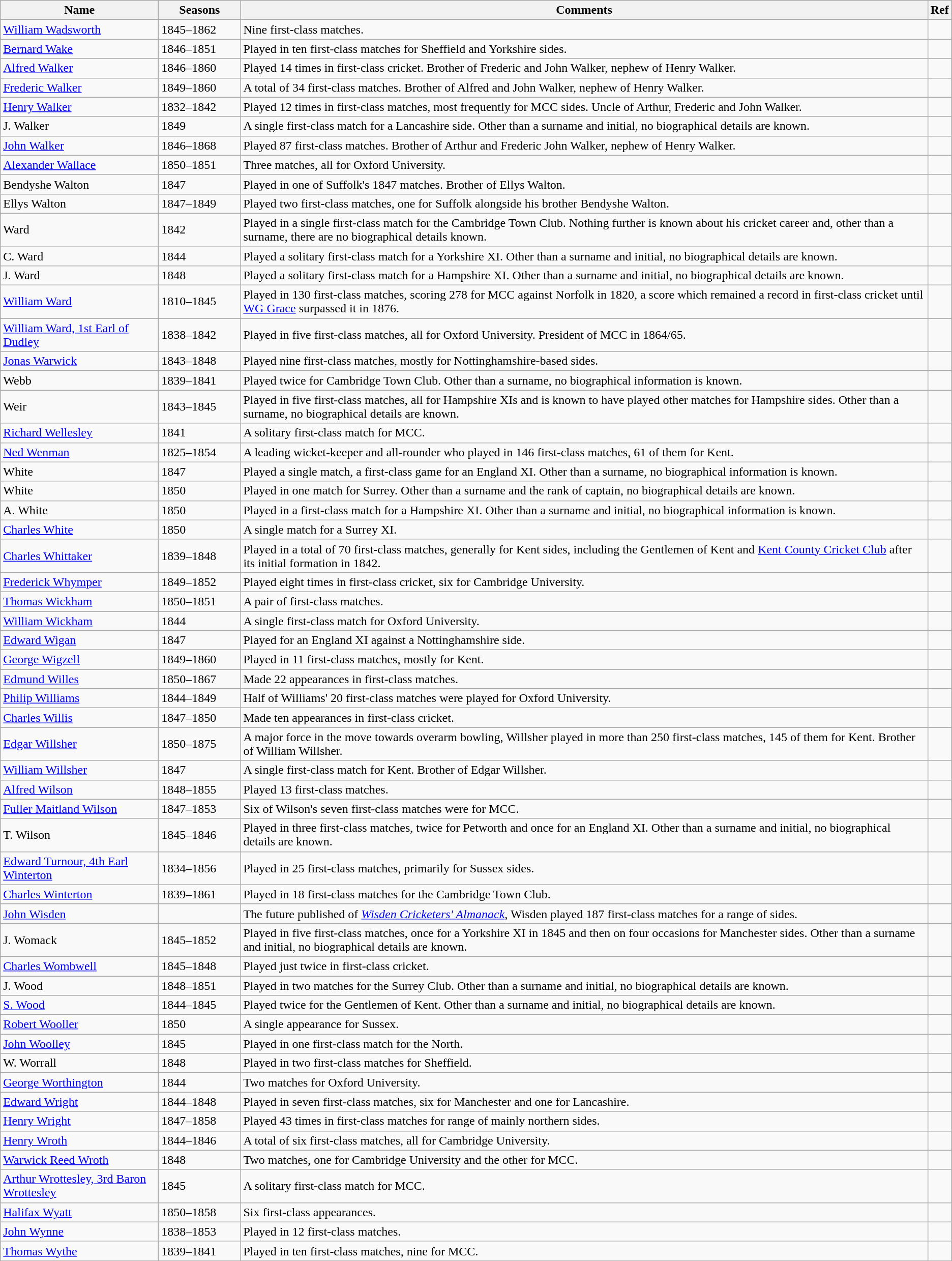<table class="wikitable">
<tr>
<th style="width:200px">Name</th>
<th style="width: 100px">Seasons</th>
<th>Comments</th>
<th>Ref</th>
</tr>
<tr>
<td><a href='#'>William Wadsworth</a></td>
<td>1845–1862</td>
<td>Nine first-class matches.</td>
<td></td>
</tr>
<tr>
<td><a href='#'>Bernard Wake</a></td>
<td>1846–1851</td>
<td>Played in ten first-class matches for Sheffield and Yorkshire sides.</td>
<td></td>
</tr>
<tr>
<td><a href='#'>Alfred Walker</a></td>
<td>1846–1860</td>
<td>Played 14 times in first-class cricket. Brother of Frederic and John Walker, nephew of Henry Walker.</td>
<td></td>
</tr>
<tr>
<td><a href='#'>Frederic Walker</a></td>
<td>1849–1860</td>
<td>A total of 34 first-class matches. Brother of Alfred and John Walker, nephew of Henry Walker.</td>
<td></td>
</tr>
<tr>
<td><a href='#'>Henry Walker</a></td>
<td>1832–1842</td>
<td>Played 12 times in first-class matches, most frequently for MCC sides. Uncle of Arthur, Frederic and John Walker.</td>
<td></td>
</tr>
<tr>
<td>J. Walker</td>
<td>1849</td>
<td>A single first-class match for a Lancashire side. Other than a surname and initial, no biographical details are known.</td>
<td></td>
</tr>
<tr>
<td><a href='#'>John Walker</a></td>
<td>1846–1868</td>
<td>Played 87 first-class matches. Brother of Arthur and Frederic John Walker, nephew of Henry Walker.</td>
<td></td>
</tr>
<tr>
<td><a href='#'>Alexander Wallace</a></td>
<td>1850–1851</td>
<td>Three matches, all for Oxford University.</td>
<td></td>
</tr>
<tr>
<td>Bendyshe Walton</td>
<td>1847</td>
<td>Played in one of Suffolk's 1847 matches. Brother of Ellys Walton.</td>
<td></td>
</tr>
<tr>
<td>Ellys Walton</td>
<td>1847–1849</td>
<td>Played two first-class matches, one for Suffolk alongside his brother Bendyshe Walton.</td>
<td></td>
</tr>
<tr>
<td>Ward</td>
<td>1842</td>
<td>Played in a single first-class match for the Cambridge Town Club. Nothing further is known about his cricket career and, other than a surname, there are no biographical details known.</td>
<td></td>
</tr>
<tr>
<td>C. Ward</td>
<td>1844</td>
<td>Played a solitary first-class match for a Yorkshire XI. Other than a surname and initial, no biographical details are known.</td>
<td></td>
</tr>
<tr>
<td>J. Ward</td>
<td>1848</td>
<td>Played a solitary first-class match for a Hampshire XI. Other than a surname and initial, no biographical details are known.</td>
<td></td>
</tr>
<tr>
<td><a href='#'>William Ward</a></td>
<td>1810–1845</td>
<td>Played in 130 first-class matches, scoring 278 for MCC against Norfolk in 1820, a score which remained a record in first-class cricket until <a href='#'>WG Grace</a> surpassed it in 1876.</td>
<td></td>
</tr>
<tr>
<td><a href='#'>William Ward, 1st Earl of Dudley</a></td>
<td>1838–1842</td>
<td>Played in five first-class matches, all for Oxford University. President of MCC in 1864/65.</td>
<td></td>
</tr>
<tr>
<td><a href='#'>Jonas Warwick</a></td>
<td>1843–1848</td>
<td>Played nine first-class matches, mostly for Nottinghamshire-based sides.</td>
<td></td>
</tr>
<tr>
<td>Webb</td>
<td>1839–1841</td>
<td>Played twice for Cambridge Town Club. Other than a surname, no biographical information is known.</td>
<td></td>
</tr>
<tr>
<td>Weir</td>
<td>1843–1845</td>
<td>Played in five first-class matches, all for Hampshire XIs and is known to have played other matches for Hampshire sides. Other than a surname, no biographical details are known.</td>
<td></td>
</tr>
<tr>
<td><a href='#'>Richard Wellesley</a></td>
<td>1841</td>
<td>A solitary first-class match for MCC.</td>
<td></td>
</tr>
<tr>
<td><a href='#'>Ned Wenman</a></td>
<td>1825–1854</td>
<td>A leading wicket-keeper and all-rounder who played in 146 first-class matches, 61 of them for Kent.</td>
<td></td>
</tr>
<tr>
<td>White</td>
<td>1847</td>
<td>Played a single match, a first-class game for an England XI. Other than a surname, no biographical information is known.</td>
<td></td>
</tr>
<tr>
<td>White</td>
<td>1850</td>
<td>Played in one match for Surrey. Other than a surname and the rank of captain, no biographical details are known.</td>
<td></td>
</tr>
<tr>
<td>A. White</td>
<td>1850</td>
<td>Played in a first-class match for a Hampshire XI. Other than a surname and initial, no biographical information is known.</td>
<td></td>
</tr>
<tr>
<td><a href='#'>Charles White</a></td>
<td>1850</td>
<td>A single match for a Surrey XI.</td>
<td></td>
</tr>
<tr>
<td><a href='#'>Charles Whittaker</a></td>
<td>1839–1848</td>
<td>Played in a total of 70 first-class matches, generally for Kent sides, including the Gentlemen of Kent and <a href='#'>Kent County Cricket Club</a> after its initial formation in 1842.</td>
<td></td>
</tr>
<tr>
<td><a href='#'>Frederick Whymper</a></td>
<td>1849–1852</td>
<td>Played eight times in first-class cricket, six for Cambridge University.</td>
<td></td>
</tr>
<tr>
<td><a href='#'>Thomas Wickham</a></td>
<td>1850–1851</td>
<td>A pair of first-class matches.</td>
<td></td>
</tr>
<tr>
<td><a href='#'>William Wickham</a></td>
<td>1844</td>
<td>A single first-class match for Oxford University.</td>
<td></td>
</tr>
<tr>
<td><a href='#'>Edward Wigan</a></td>
<td>1847</td>
<td>Played for an England XI against a Nottinghamshire side.</td>
<td></td>
</tr>
<tr>
<td><a href='#'>George Wigzell</a></td>
<td>1849–1860</td>
<td>Played in 11 first-class matches, mostly for Kent.</td>
<td></td>
</tr>
<tr>
<td><a href='#'>Edmund Willes</a></td>
<td>1850–1867</td>
<td>Made 22 appearances in first-class matches.</td>
<td></td>
</tr>
<tr>
<td><a href='#'>Philip Williams</a></td>
<td>1844–1849</td>
<td>Half of Williams' 20 first-class matches were played for Oxford University.</td>
<td></td>
</tr>
<tr>
<td><a href='#'>Charles Willis</a></td>
<td>1847–1850</td>
<td>Made ten appearances in first-class cricket.</td>
<td></td>
</tr>
<tr>
<td><a href='#'>Edgar Willsher</a></td>
<td>1850–1875</td>
<td>A major force in the move towards overarm bowling, Willsher played in more than 250 first-class matches, 145 of them for Kent. Brother of William Willsher.</td>
<td></td>
</tr>
<tr>
<td><a href='#'>William Willsher</a></td>
<td>1847</td>
<td>A single first-class match for Kent. Brother of Edgar Willsher.</td>
<td></td>
</tr>
<tr>
<td><a href='#'>Alfred Wilson</a></td>
<td>1848–1855</td>
<td>Played 13 first-class matches.</td>
<td></td>
</tr>
<tr>
<td><a href='#'>Fuller Maitland Wilson</a></td>
<td>1847–1853</td>
<td>Six of Wilson's seven first-class matches were for MCC.</td>
<td></td>
</tr>
<tr>
<td>T. Wilson</td>
<td>1845–1846</td>
<td>Played in three first-class matches, twice for Petworth and once for an England XI. Other than a surname and initial, no biographical details are known.</td>
<td></td>
</tr>
<tr>
<td><a href='#'>Edward Turnour, 4th Earl Winterton</a></td>
<td>1834–1856</td>
<td>Played in 25 first-class matches, primarily for Sussex sides.</td>
<td></td>
</tr>
<tr>
<td><a href='#'>Charles Winterton</a></td>
<td>1839–1861</td>
<td>Played in 18 first-class matches for the Cambridge Town Club.</td>
<td></td>
</tr>
<tr>
<td><a href='#'>John Wisden</a></td>
<td></td>
<td>The future published of <em><a href='#'>Wisden Cricketers' Almanack</a></em>, Wisden played 187 first-class matches for a range of sides.</td>
<td></td>
</tr>
<tr>
<td>J. Womack</td>
<td>1845–1852</td>
<td>Played in five first-class matches, once for a Yorkshire XI in 1845 and then on four occasions for Manchester sides. Other than a surname and initial, no biographical details are known.</td>
<td></td>
</tr>
<tr>
<td><a href='#'>Charles Wombwell</a></td>
<td>1845–1848</td>
<td>Played just twice in first-class cricket.</td>
<td></td>
</tr>
<tr>
<td>J. Wood</td>
<td>1848–1851</td>
<td>Played in two matches for the Surrey Club. Other than a surname and initial, no biographical details are known.</td>
<td></td>
</tr>
<tr>
<td><a href='#'>S. Wood</a></td>
<td>1844–1845</td>
<td>Played twice for the Gentlemen of Kent. Other than a surname and initial, no biographical details are known.</td>
<td></td>
</tr>
<tr>
<td><a href='#'>Robert Wooller</a></td>
<td>1850</td>
<td>A single appearance for Sussex.</td>
<td></td>
</tr>
<tr>
<td><a href='#'>John Woolley</a></td>
<td>1845</td>
<td>Played in one first-class match for the North.</td>
<td></td>
</tr>
<tr>
<td>W. Worrall</td>
<td>1848</td>
<td>Played in two first-class matches for Sheffield.</td>
<td></td>
</tr>
<tr>
<td><a href='#'>George Worthington</a></td>
<td>1844</td>
<td>Two matches for Oxford University.</td>
<td></td>
</tr>
<tr>
<td><a href='#'>Edward Wright</a></td>
<td>1844–1848</td>
<td>Played in seven first-class matches, six for Manchester and one for Lancashire.</td>
<td></td>
</tr>
<tr>
<td><a href='#'>Henry Wright</a></td>
<td>1847–1858</td>
<td>Played 43 times in first-class matches for range of mainly northern sides.</td>
<td></td>
</tr>
<tr>
<td><a href='#'>Henry Wroth</a></td>
<td>1844–1846</td>
<td>A total of six first-class matches, all for Cambridge University.</td>
<td></td>
</tr>
<tr>
<td><a href='#'>Warwick Reed Wroth</a></td>
<td>1848</td>
<td>Two matches, one for Cambridge University and the other for MCC.</td>
<td></td>
</tr>
<tr>
<td><a href='#'>Arthur Wrottesley, 3rd Baron Wrottesley</a></td>
<td>1845</td>
<td>A solitary first-class match for MCC.</td>
<td></td>
</tr>
<tr>
<td><a href='#'>Halifax Wyatt</a></td>
<td>1850–1858</td>
<td>Six first-class appearances.</td>
<td></td>
</tr>
<tr>
<td><a href='#'>John Wynne</a></td>
<td>1838–1853</td>
<td>Played in 12 first-class matches.</td>
<td></td>
</tr>
<tr>
<td><a href='#'>Thomas Wythe</a></td>
<td>1839–1841</td>
<td>Played in ten first-class matches, nine for MCC.</td>
<td></td>
</tr>
<tr>
</tr>
</table>
